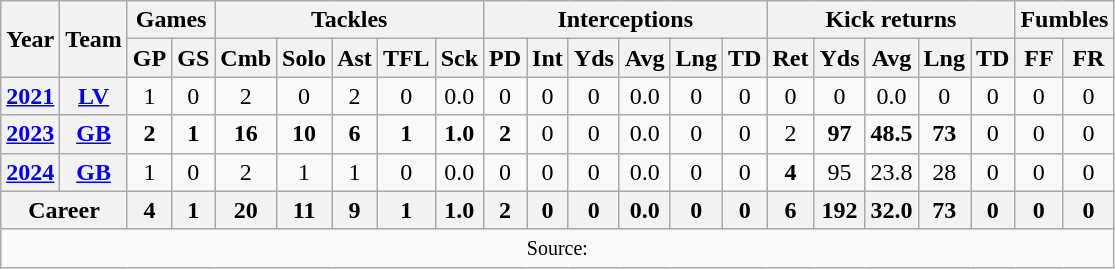<table class="wikitable" style="text-align: center;">
<tr>
<th rowspan="2">Year</th>
<th rowspan="2">Team</th>
<th colspan="2">Games</th>
<th colspan="5">Tackles</th>
<th colspan="6">Interceptions</th>
<th colspan="5">Kick returns</th>
<th colspan="2">Fumbles</th>
</tr>
<tr>
<th>GP</th>
<th>GS</th>
<th>Cmb</th>
<th>Solo</th>
<th>Ast</th>
<th>TFL</th>
<th>Sck</th>
<th>PD</th>
<th>Int</th>
<th>Yds</th>
<th>Avg</th>
<th>Lng</th>
<th>TD</th>
<th>Ret</th>
<th>Yds</th>
<th>Avg</th>
<th>Lng</th>
<th>TD</th>
<th>FF</th>
<th>FR</th>
</tr>
<tr>
<th><a href='#'>2021</a></th>
<th><a href='#'>LV</a></th>
<td>1</td>
<td>0</td>
<td>2</td>
<td>0</td>
<td>2</td>
<td>0</td>
<td>0.0</td>
<td>0</td>
<td>0</td>
<td>0</td>
<td>0.0</td>
<td>0</td>
<td>0</td>
<td>0</td>
<td>0</td>
<td>0.0</td>
<td>0</td>
<td>0</td>
<td>0</td>
<td>0</td>
</tr>
<tr>
<th><a href='#'>2023</a></th>
<th><a href='#'>GB</a></th>
<td><strong>2</strong></td>
<td><strong>1</strong></td>
<td><strong>16</strong></td>
<td><strong>10</strong></td>
<td><strong>6</strong></td>
<td><strong>1</strong></td>
<td><strong>1.0</strong></td>
<td><strong>2</strong></td>
<td>0</td>
<td>0</td>
<td>0.0</td>
<td>0</td>
<td>0</td>
<td>2</td>
<td><strong>97</strong></td>
<td><strong>48.5</strong></td>
<td><strong>73</strong></td>
<td>0</td>
<td>0</td>
<td>0</td>
</tr>
<tr>
<th><a href='#'>2024</a></th>
<th><a href='#'>GB</a></th>
<td>1</td>
<td>0</td>
<td>2</td>
<td>1</td>
<td>1</td>
<td>0</td>
<td>0.0</td>
<td>0</td>
<td>0</td>
<td>0</td>
<td>0.0</td>
<td>0</td>
<td>0</td>
<td><strong>4</strong></td>
<td>95</td>
<td>23.8</td>
<td>28</td>
<td>0</td>
<td>0</td>
<td>0</td>
</tr>
<tr>
<th colspan="2">Career</th>
<th>4</th>
<th>1</th>
<th>20</th>
<th>11</th>
<th>9</th>
<th>1</th>
<th>1.0</th>
<th>2</th>
<th>0</th>
<th>0</th>
<th>0.0</th>
<th>0</th>
<th>0</th>
<th>6</th>
<th>192</th>
<th>32.0</th>
<th>73</th>
<th>0</th>
<th>0</th>
<th>0</th>
</tr>
<tr>
<td colspan="23"><small>Source: </small></td>
</tr>
</table>
